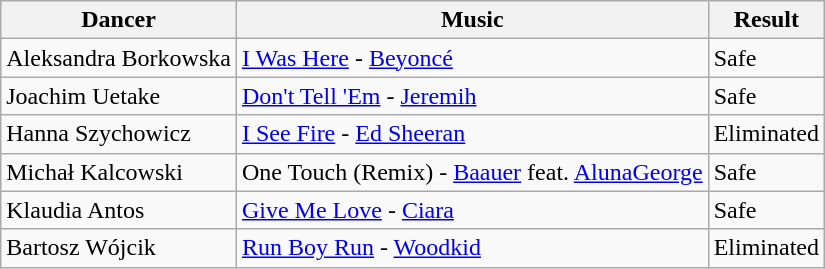<table class="wikitable">
<tr>
<th>Dancer</th>
<th>Music</th>
<th>Result</th>
</tr>
<tr>
<td>Aleksandra Borkowska</td>
<td><a href='#'>I Was Here</a> - <a href='#'>Beyoncé</a></td>
<td>Safe</td>
</tr>
<tr>
<td>Joachim Uetake</td>
<td><a href='#'>Don't Tell 'Em</a> - <a href='#'>Jeremih</a></td>
<td>Safe</td>
</tr>
<tr>
<td>Hanna Szychowicz</td>
<td><a href='#'>I See Fire</a> - <a href='#'>Ed Sheeran</a></td>
<td>Eliminated</td>
</tr>
<tr>
<td>Michał Kalcowski</td>
<td>One Touch (Remix) - <a href='#'>Baauer</a> feat. <a href='#'>AlunaGeorge</a></td>
<td>Safe</td>
</tr>
<tr>
<td>Klaudia Antos</td>
<td><a href='#'>Give Me Love</a> - <a href='#'>Ciara</a></td>
<td>Safe</td>
</tr>
<tr>
<td>Bartosz Wójcik</td>
<td><a href='#'>Run Boy Run</a> - <a href='#'>Woodkid</a></td>
<td>Eliminated</td>
</tr>
</table>
